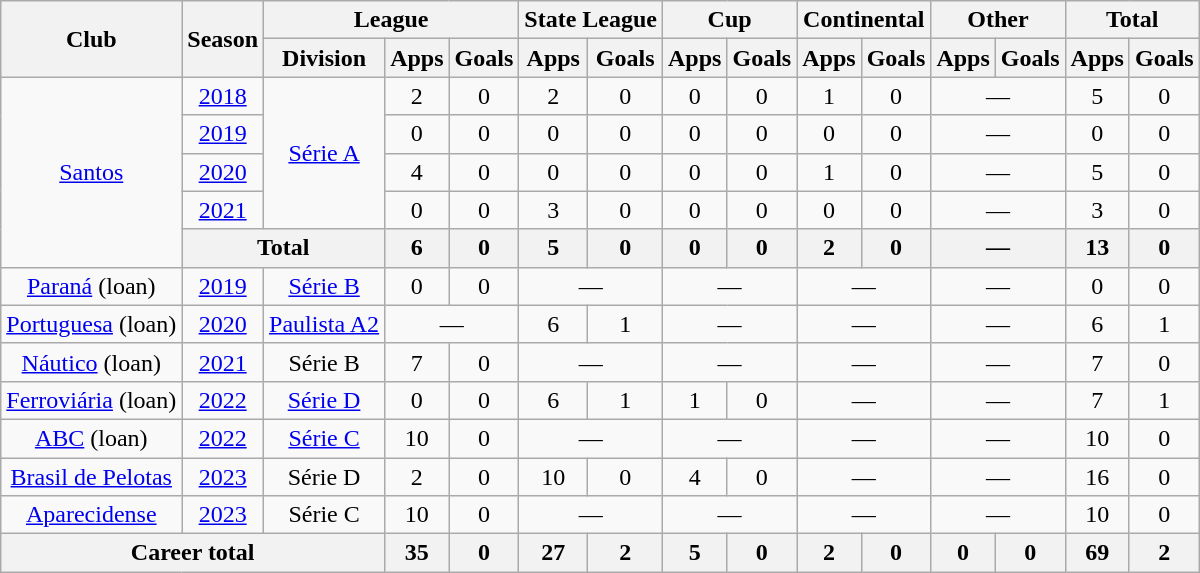<table class="wikitable" style="text-align: center;">
<tr>
<th rowspan="2">Club</th>
<th rowspan="2">Season</th>
<th colspan="3">League</th>
<th colspan="2">State League</th>
<th colspan="2">Cup</th>
<th colspan="2">Continental</th>
<th colspan="2">Other</th>
<th colspan="2">Total</th>
</tr>
<tr>
<th>Division</th>
<th>Apps</th>
<th>Goals</th>
<th>Apps</th>
<th>Goals</th>
<th>Apps</th>
<th>Goals</th>
<th>Apps</th>
<th>Goals</th>
<th>Apps</th>
<th>Goals</th>
<th>Apps</th>
<th>Goals</th>
</tr>
<tr>
<td rowspan="5" valign="center"><a href='#'>Santos</a></td>
<td><a href='#'>2018</a></td>
<td rowspan="4"><a href='#'>Série A</a></td>
<td>2</td>
<td>0</td>
<td>2</td>
<td>0</td>
<td>0</td>
<td>0</td>
<td>1</td>
<td>0</td>
<td colspan="2">—</td>
<td>5</td>
<td>0</td>
</tr>
<tr>
<td><a href='#'>2019</a></td>
<td>0</td>
<td>0</td>
<td>0</td>
<td>0</td>
<td>0</td>
<td>0</td>
<td>0</td>
<td>0</td>
<td colspan="2">—</td>
<td>0</td>
<td>0</td>
</tr>
<tr>
<td><a href='#'>2020</a></td>
<td>4</td>
<td>0</td>
<td>0</td>
<td>0</td>
<td>0</td>
<td>0</td>
<td>1</td>
<td>0</td>
<td colspan="2">—</td>
<td>5</td>
<td>0</td>
</tr>
<tr>
<td><a href='#'>2021</a></td>
<td>0</td>
<td>0</td>
<td>3</td>
<td>0</td>
<td>0</td>
<td>0</td>
<td>0</td>
<td>0</td>
<td colspan="2">—</td>
<td>3</td>
<td>0</td>
</tr>
<tr>
<th colspan="2">Total</th>
<th>6</th>
<th>0</th>
<th>5</th>
<th>0</th>
<th>0</th>
<th>0</th>
<th>2</th>
<th>0</th>
<th colspan="2">—</th>
<th>13</th>
<th>0</th>
</tr>
<tr>
<td valign="center"><a href='#'>Paraná</a> (loan)</td>
<td><a href='#'>2019</a></td>
<td><a href='#'>Série B</a></td>
<td>0</td>
<td>0</td>
<td colspan="2">—</td>
<td colspan="2">—</td>
<td colspan="2">—</td>
<td colspan="2">—</td>
<td>0</td>
<td>0</td>
</tr>
<tr>
<td valign="center"><a href='#'>Portuguesa</a> (loan)</td>
<td><a href='#'>2020</a></td>
<td><a href='#'>Paulista A2</a></td>
<td colspan="2">—</td>
<td>6</td>
<td>1</td>
<td colspan="2">—</td>
<td colspan="2">—</td>
<td colspan="2">—</td>
<td>6</td>
<td>1</td>
</tr>
<tr>
<td valign="center"><a href='#'>Náutico</a> (loan)</td>
<td><a href='#'>2021</a></td>
<td>Série B</td>
<td>7</td>
<td>0</td>
<td colspan="2">—</td>
<td colspan="2">—</td>
<td colspan="2">—</td>
<td colspan="2">—</td>
<td>7</td>
<td>0</td>
</tr>
<tr>
<td valign="center"><a href='#'>Ferroviária</a> (loan)</td>
<td><a href='#'>2022</a></td>
<td><a href='#'>Série D</a></td>
<td>0</td>
<td>0</td>
<td>6</td>
<td>1</td>
<td>1</td>
<td>0</td>
<td colspan="2">—</td>
<td colspan="2">—</td>
<td>7</td>
<td>1</td>
</tr>
<tr>
<td valign="center"><a href='#'>ABC</a> (loan)</td>
<td><a href='#'>2022</a></td>
<td><a href='#'>Série C</a></td>
<td>10</td>
<td>0</td>
<td colspan="2">—</td>
<td colspan="2">—</td>
<td colspan="2">—</td>
<td colspan="2">—</td>
<td>10</td>
<td>0</td>
</tr>
<tr>
<td valign="center"><a href='#'>Brasil de Pelotas</a></td>
<td><a href='#'>2023</a></td>
<td>Série D</td>
<td>2</td>
<td>0</td>
<td>10</td>
<td>0</td>
<td>4</td>
<td>0</td>
<td colspan="2">—</td>
<td colspan="2">—</td>
<td>16</td>
<td>0</td>
</tr>
<tr>
<td valign="center"><a href='#'>Aparecidense</a></td>
<td><a href='#'>2023</a></td>
<td>Série C</td>
<td>10</td>
<td>0</td>
<td colspan="2">—</td>
<td colspan="2">—</td>
<td colspan="2">—</td>
<td colspan="2">—</td>
<td>10</td>
<td>0</td>
</tr>
<tr>
<th colspan="3"><strong>Career total</strong></th>
<th>35</th>
<th>0</th>
<th>27</th>
<th>2</th>
<th>5</th>
<th>0</th>
<th>2</th>
<th>0</th>
<th>0</th>
<th>0</th>
<th>69</th>
<th>2</th>
</tr>
</table>
